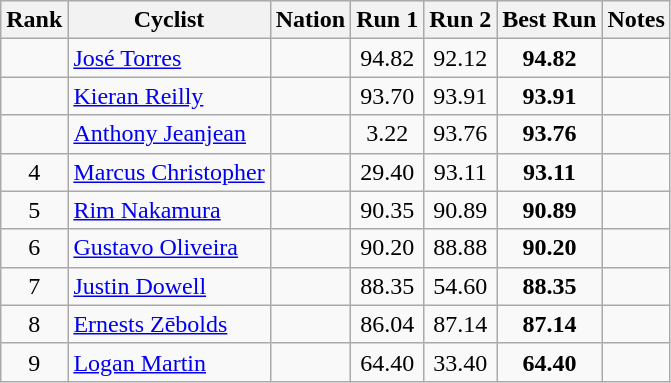<table class="wikitable sortable" style="text-align:center">
<tr style="background:#efefef;">
<th>Rank</th>
<th>Cyclist</th>
<th>Nation</th>
<th>Run 1</th>
<th>Run 2</th>
<th>Best Run</th>
<th>Notes</th>
</tr>
<tr>
<td></td>
<td align="left"><a href='#'>José Torres</a></td>
<td align="left"></td>
<td>94.82</td>
<td>92.12</td>
<td><strong>94.82</strong></td>
<td></td>
</tr>
<tr>
<td></td>
<td align="left"><a href='#'>Kieran Reilly</a></td>
<td align="left"></td>
<td>93.70</td>
<td>93.91</td>
<td><strong>93.91</strong></td>
<td></td>
</tr>
<tr>
<td></td>
<td align="left"><a href='#'>Anthony Jeanjean</a></td>
<td align="left"></td>
<td>3.22</td>
<td>93.76</td>
<td><strong>93.76</strong></td>
<td></td>
</tr>
<tr>
<td>4</td>
<td align="left"><a href='#'>Marcus Christopher</a></td>
<td align="left"></td>
<td>29.40</td>
<td>93.11</td>
<td><strong>93.11</strong></td>
<td></td>
</tr>
<tr>
<td>5</td>
<td align="left"><a href='#'>Rim Nakamura</a></td>
<td align="left"></td>
<td>90.35</td>
<td>90.89</td>
<td><strong>90.89</strong></td>
<td></td>
</tr>
<tr>
<td>6</td>
<td align="left"><a href='#'>Gustavo Oliveira</a></td>
<td align="left"></td>
<td>90.20</td>
<td>88.88</td>
<td><strong>90.20</strong></td>
<td></td>
</tr>
<tr>
<td>7</td>
<td align="left"><a href='#'>Justin Dowell</a></td>
<td align="left"></td>
<td>88.35</td>
<td>54.60</td>
<td><strong>88.35</strong></td>
<td></td>
</tr>
<tr>
<td>8</td>
<td align="left"><a href='#'>Ernests Zēbolds</a></td>
<td align="left"></td>
<td>86.04</td>
<td>87.14</td>
<td><strong>87.14</strong></td>
<td></td>
</tr>
<tr>
<td>9</td>
<td align="left"><a href='#'>Logan Martin</a></td>
<td align="left"></td>
<td>64.40</td>
<td>33.40</td>
<td><strong>64.40</strong></td>
<td></td>
</tr>
</table>
